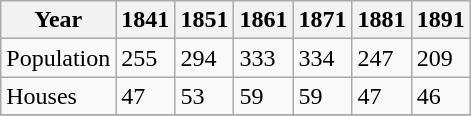<table class="wikitable">
<tr>
<th>Year</th>
<th>1841</th>
<th>1851</th>
<th>1861</th>
<th>1871</th>
<th>1881</th>
<th>1891</th>
</tr>
<tr>
<td>Population</td>
<td>255</td>
<td>294</td>
<td>333</td>
<td>334</td>
<td>247</td>
<td>209</td>
</tr>
<tr>
<td>Houses</td>
<td>47</td>
<td>53</td>
<td>59</td>
<td>59</td>
<td>47</td>
<td>46</td>
</tr>
<tr>
</tr>
</table>
